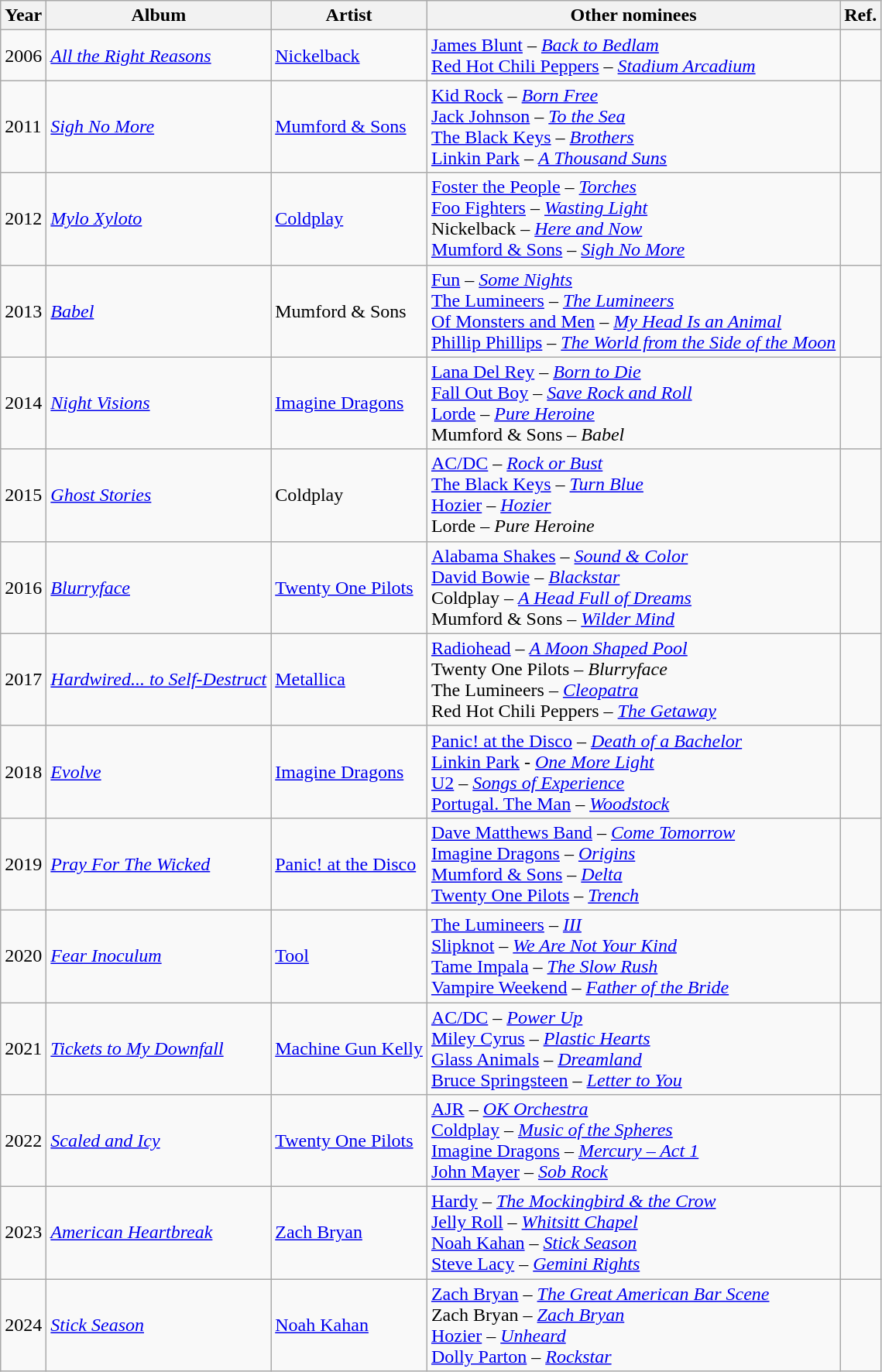<table class="wikitable">
<tr>
<th>Year</th>
<th>Album</th>
<th>Artist</th>
<th>Other nominees</th>
<th>Ref.</th>
</tr>
<tr>
<td>2006</td>
<td><em><a href='#'>All the Right Reasons</a></em></td>
<td><a href='#'>Nickelback</a></td>
<td><a href='#'>James Blunt</a> – <em><a href='#'>Back to Bedlam</a></em><br><a href='#'>Red Hot Chili Peppers</a> – <em><a href='#'>Stadium Arcadium</a></em></td>
<td></td>
</tr>
<tr>
<td>2011</td>
<td><em><a href='#'>Sigh No More</a></em></td>
<td><a href='#'>Mumford & Sons</a></td>
<td><a href='#'>Kid Rock</a> – <em><a href='#'>Born Free</a></em><br><a href='#'>Jack Johnson</a> – <em><a href='#'>To the Sea</a></em><br><a href='#'>The Black Keys</a> – <em><a href='#'>Brothers</a></em><br><a href='#'>Linkin Park</a> – <em><a href='#'>A Thousand Suns</a></em></td>
<td></td>
</tr>
<tr>
<td>2012</td>
<td><em><a href='#'>Mylo Xyloto</a></em></td>
<td><a href='#'>Coldplay</a></td>
<td><a href='#'>Foster the People</a> – <em><a href='#'>Torches</a></em><br><a href='#'>Foo Fighters</a> – <em><a href='#'>Wasting Light</a></em><br>Nickelback – <em><a href='#'>Here and Now</a></em><br><a href='#'>Mumford & Sons</a> – <em><a href='#'>Sigh No More</a></em></td>
<td></td>
</tr>
<tr>
<td>2013</td>
<td><em><a href='#'>Babel</a></em></td>
<td>Mumford & Sons</td>
<td><a href='#'>Fun</a> – <em><a href='#'>Some Nights</a></em><br><a href='#'>The Lumineers</a> – <em><a href='#'>The Lumineers</a></em><br><a href='#'>Of Monsters and Men</a> – <em><a href='#'>My Head Is an Animal</a></em><br><a href='#'>Phillip Phillips</a> – <em><a href='#'>The World from the Side of the Moon</a></em></td>
<td></td>
</tr>
<tr>
<td>2014</td>
<td><em><a href='#'>Night Visions</a></em></td>
<td><a href='#'>Imagine Dragons</a></td>
<td><a href='#'>Lana Del Rey</a> – <em><a href='#'>Born to Die</a></em><br><a href='#'>Fall Out Boy</a> – <em><a href='#'>Save Rock and Roll</a></em><br><a href='#'>Lorde</a> – <em><a href='#'>Pure Heroine</a></em><br>Mumford & Sons – <em>Babel</em></td>
<td></td>
</tr>
<tr>
<td>2015</td>
<td><em><a href='#'>Ghost Stories</a></em></td>
<td>Coldplay</td>
<td><a href='#'>AC/DC</a> – <em><a href='#'>Rock or Bust</a></em><br><a href='#'>The Black Keys</a> – <em><a href='#'>Turn Blue</a></em><br><a href='#'>Hozier</a> – <em><a href='#'>Hozier</a></em><br>Lorde – <em>Pure Heroine</em></td>
<td></td>
</tr>
<tr>
<td>2016</td>
<td><em><a href='#'>Blurryface</a></em></td>
<td><a href='#'>Twenty One Pilots</a></td>
<td><a href='#'>Alabama Shakes</a> – <em><a href='#'>Sound & Color</a></em><br><a href='#'>David Bowie</a> – <em><a href='#'>Blackstar</a></em><br>Coldplay – <em><a href='#'>A Head Full of Dreams</a></em><br>Mumford & Sons – <em><a href='#'>Wilder Mind</a></em></td>
<td></td>
</tr>
<tr>
<td>2017</td>
<td><em><a href='#'>Hardwired... to Self-Destruct</a></em></td>
<td><a href='#'>Metallica</a></td>
<td><a href='#'>Radiohead</a> – <em><a href='#'>A Moon Shaped Pool</a></em> <br>Twenty One Pilots – <em>Blurryface</em><br>The Lumineers – <em><a href='#'>Cleopatra</a></em><br>Red Hot Chili Peppers – <em><a href='#'>The Getaway</a></em></td>
<td></td>
</tr>
<tr>
<td>2018</td>
<td><em><a href='#'>Evolve</a></em></td>
<td><a href='#'>Imagine Dragons</a></td>
<td><a href='#'>Panic! at the Disco</a> – <em><a href='#'>Death of a Bachelor</a></em> <br><a href='#'>Linkin Park</a> - <em><a href='#'>One More Light</a></em> <br><a href='#'>U2</a> – <em><a href='#'>Songs of Experience</a></em>  <br><a href='#'>Portugal. The Man</a> – <em><a href='#'>Woodstock</a></em></td>
<td></td>
</tr>
<tr>
<td>2019</td>
<td><em><a href='#'>Pray For The Wicked</a></em></td>
<td><a href='#'>Panic! at the Disco</a></td>
<td><a href='#'>Dave Matthews Band</a> – <em><a href='#'>Come Tomorrow</a></em><br><a href='#'>Imagine Dragons</a> – <em><a href='#'>Origins</a></em><br> <a href='#'>Mumford & Sons</a> – <em><a href='#'>Delta</a></em><br><a href='#'>Twenty One Pilots</a> – <em><a href='#'>Trench</a></em></td>
<td></td>
</tr>
<tr>
<td>2020</td>
<td><em><a href='#'>Fear Inoculum</a></em></td>
<td><a href='#'>Tool</a></td>
<td><a href='#'>The Lumineers</a> – <em><a href='#'>III</a></em><br><a href='#'>Slipknot</a> – <em><a href='#'>We Are Not Your Kind</a></em><br><a href='#'>Tame Impala</a> – <em><a href='#'>The Slow Rush</a></em><br><a href='#'>Vampire Weekend</a> – <em><a href='#'>Father of the Bride</a></em></td>
<td></td>
</tr>
<tr>
<td>2021</td>
<td><em><a href='#'>Tickets to My Downfall</a></em></td>
<td><a href='#'>Machine Gun Kelly</a></td>
<td><a href='#'>AC/DC</a> – <em><a href='#'>Power Up</a></em><br><a href='#'>Miley Cyrus</a> – <em><a href='#'>Plastic Hearts</a></em><br><a href='#'>Glass Animals</a> – <em><a href='#'>Dreamland</a></em><br><a href='#'>Bruce Springsteen</a> – <em><a href='#'>Letter to You</a></em></td>
<td></td>
</tr>
<tr>
<td>2022</td>
<td><em><a href='#'>Scaled and Icy</a></em></td>
<td><a href='#'>Twenty One Pilots</a></td>
<td><a href='#'>AJR</a> – <em><a href='#'>OK Orchestra</a></em><br><a href='#'>Coldplay</a> – <em><a href='#'>Music of the Spheres</a></em><br><a href='#'>Imagine Dragons</a> – <em><a href='#'>Mercury – Act 1</a></em><br><a href='#'>John Mayer</a> – <em><a href='#'>Sob Rock</a></em></td>
<td></td>
</tr>
<tr>
<td>2023</td>
<td><em><a href='#'>American Heartbreak</a></em></td>
<td><a href='#'>Zach Bryan</a></td>
<td><a href='#'>Hardy</a> – <em><a href='#'>The Mockingbird & the Crow</a></em><br><a href='#'>Jelly Roll</a> – <em><a href='#'>Whitsitt Chapel</a></em><br><a href='#'>Noah Kahan</a> – <em><a href='#'>Stick Season</a></em><br><a href='#'>Steve Lacy</a> – <em><a href='#'>Gemini Rights</a></em></td>
<td></td>
</tr>
<tr>
<td>2024</td>
<td><em><a href='#'>Stick Season</a></em></td>
<td><a href='#'>Noah Kahan</a></td>
<td><a href='#'>Zach Bryan</a> – <em><a href='#'>The Great American Bar Scene</a></em><br>Zach Bryan – <em><a href='#'>Zach Bryan</a></em><br><a href='#'>Hozier</a> – <em><a href='#'>Unheard</a></em><br><a href='#'>Dolly Parton</a> – <em><a href='#'>Rockstar</a></em></td>
<td></td>
</tr>
</table>
